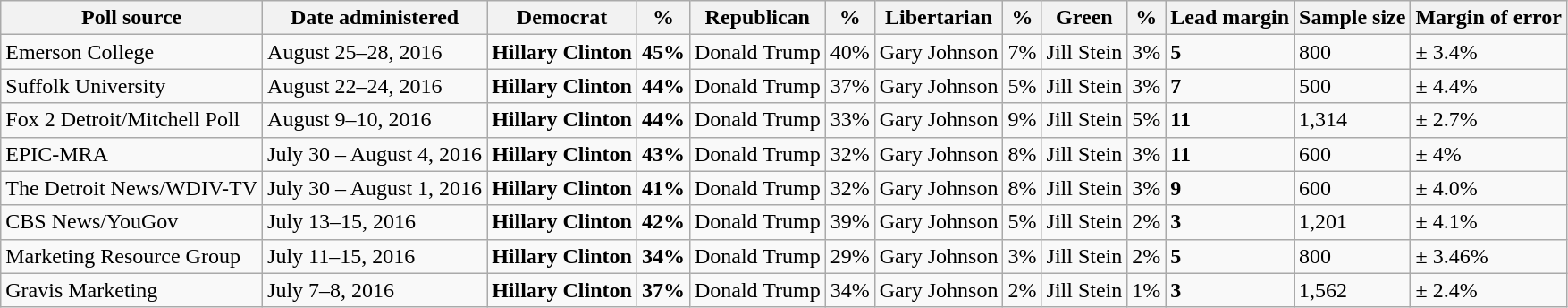<table class="wikitable">
<tr valign=bottom>
<th>Poll source</th>
<th>Date administered</th>
<th>Democrat</th>
<th>%</th>
<th>Republican</th>
<th>%</th>
<th>Libertarian</th>
<th>%</th>
<th>Green</th>
<th>%</th>
<th>Lead margin</th>
<th>Sample size</th>
<th>Margin of error</th>
</tr>
<tr>
<td>Emerson College</td>
<td>August 25–28, 2016</td>
<td><strong>Hillary Clinton</strong></td>
<td><strong>45%</strong></td>
<td>Donald Trump</td>
<td>40%</td>
<td>Gary Johnson</td>
<td>7%</td>
<td>Jill Stein</td>
<td>3%</td>
<td><strong>5</strong></td>
<td>800</td>
<td>± 3.4%</td>
</tr>
<tr>
<td>Suffolk University</td>
<td>August 22–24, 2016</td>
<td><strong>Hillary Clinton</strong></td>
<td><strong>44%</strong></td>
<td>Donald Trump</td>
<td>37%</td>
<td>Gary Johnson</td>
<td>5%</td>
<td>Jill Stein</td>
<td>3%</td>
<td><strong>7</strong></td>
<td>500</td>
<td>± 4.4%</td>
</tr>
<tr>
<td>Fox 2 Detroit/Mitchell Poll</td>
<td>August 9–10, 2016</td>
<td><strong>Hillary Clinton</strong></td>
<td><strong>44%</strong></td>
<td>Donald Trump</td>
<td>33%</td>
<td>Gary Johnson</td>
<td>9%</td>
<td>Jill Stein</td>
<td>5%</td>
<td><strong>11</strong></td>
<td>1,314</td>
<td>± 2.7%</td>
</tr>
<tr>
<td>EPIC-MRA</td>
<td>July 30 – August 4, 2016</td>
<td><strong>Hillary Clinton</strong></td>
<td><strong>43%</strong></td>
<td>Donald Trump</td>
<td>32%</td>
<td>Gary Johnson</td>
<td>8%</td>
<td>Jill Stein</td>
<td>3%</td>
<td><strong>11</strong></td>
<td>600</td>
<td>± 4%</td>
</tr>
<tr>
<td>The Detroit News/WDIV-TV</td>
<td>July 30 – August 1, 2016</td>
<td><strong>Hillary Clinton</strong></td>
<td><strong>41%</strong></td>
<td>Donald Trump</td>
<td>32%</td>
<td>Gary Johnson</td>
<td>8%</td>
<td>Jill Stein</td>
<td>3%</td>
<td><strong>9</strong></td>
<td>600</td>
<td>± 4.0%</td>
</tr>
<tr>
<td>CBS News/YouGov</td>
<td>July 13–15, 2016</td>
<td><strong>Hillary Clinton</strong></td>
<td><strong>42%</strong></td>
<td>Donald Trump</td>
<td>39%</td>
<td>Gary Johnson</td>
<td>5%</td>
<td>Jill Stein</td>
<td>2%</td>
<td><strong>3</strong></td>
<td>1,201</td>
<td>± 4.1%</td>
</tr>
<tr>
<td>Marketing Resource Group</td>
<td>July 11–15, 2016</td>
<td><strong>Hillary Clinton</strong></td>
<td><strong>34%</strong></td>
<td>Donald Trump</td>
<td>29%</td>
<td>Gary Johnson</td>
<td>3%</td>
<td>Jill Stein</td>
<td>2%</td>
<td><strong>5</strong></td>
<td>800</td>
<td>± 3.46%</td>
</tr>
<tr>
<td>Gravis Marketing</td>
<td>July 7–8, 2016</td>
<td><strong>Hillary Clinton</strong></td>
<td><strong>37%</strong></td>
<td>Donald Trump</td>
<td>34%</td>
<td>Gary Johnson</td>
<td>2%</td>
<td>Jill Stein</td>
<td>1%</td>
<td><strong>3</strong></td>
<td>1,562</td>
<td>± 2.4%</td>
</tr>
</table>
